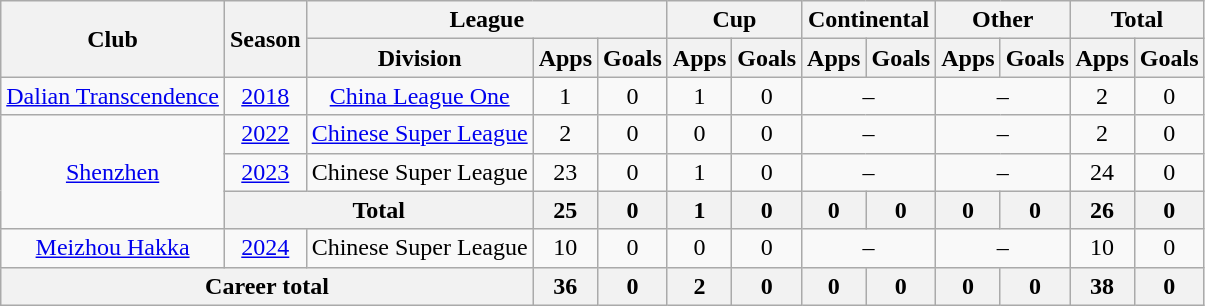<table class="wikitable" style="text-align: center">
<tr>
<th rowspan="2">Club</th>
<th rowspan="2">Season</th>
<th colspan="3">League</th>
<th colspan="2">Cup</th>
<th colspan="2">Continental</th>
<th colspan="2">Other</th>
<th colspan="2">Total</th>
</tr>
<tr>
<th>Division</th>
<th>Apps</th>
<th>Goals</th>
<th>Apps</th>
<th>Goals</th>
<th>Apps</th>
<th>Goals</th>
<th>Apps</th>
<th>Goals</th>
<th>Apps</th>
<th>Goals</th>
</tr>
<tr>
<td><a href='#'>Dalian Transcendence</a></td>
<td><a href='#'>2018</a></td>
<td><a href='#'>China League One</a></td>
<td>1</td>
<td>0</td>
<td>1</td>
<td>0</td>
<td colspan="2">–</td>
<td colspan="2">–</td>
<td>2</td>
<td>0</td>
</tr>
<tr>
<td rowspan="3"><a href='#'>Shenzhen</a></td>
<td><a href='#'>2022</a></td>
<td><a href='#'>Chinese Super League</a></td>
<td>2</td>
<td>0</td>
<td>0</td>
<td>0</td>
<td colspan="2">–</td>
<td colspan="2">–</td>
<td>2</td>
<td>0</td>
</tr>
<tr>
<td><a href='#'>2023</a></td>
<td>Chinese Super League</td>
<td>23</td>
<td>0</td>
<td>1</td>
<td>0</td>
<td colspan="2">–</td>
<td colspan="2">–</td>
<td>24</td>
<td>0</td>
</tr>
<tr>
<th colspan=2>Total</th>
<th>25</th>
<th>0</th>
<th>1</th>
<th>0</th>
<th>0</th>
<th>0</th>
<th>0</th>
<th>0</th>
<th>26</th>
<th>0</th>
</tr>
<tr>
<td><a href='#'>Meizhou Hakka</a></td>
<td><a href='#'>2024</a></td>
<td>Chinese Super League</td>
<td>10</td>
<td>0</td>
<td>0</td>
<td>0</td>
<td colspan="2">–</td>
<td colspan="2">–</td>
<td>10</td>
<td>0</td>
</tr>
<tr>
<th colspan=3>Career total</th>
<th>36</th>
<th>0</th>
<th>2</th>
<th>0</th>
<th>0</th>
<th>0</th>
<th>0</th>
<th>0</th>
<th>38</th>
<th>0</th>
</tr>
</table>
